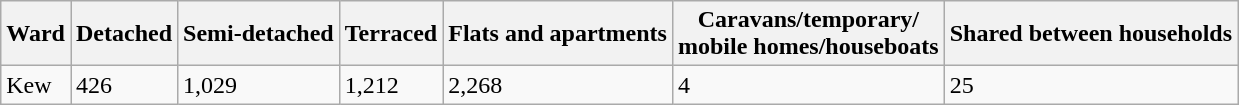<table class="wikitable">
<tr>
<th>Ward</th>
<th>Detached</th>
<th>Semi-detached</th>
<th>Terraced</th>
<th>Flats and apartments</th>
<th>Caravans/temporary/<br>mobile homes/houseboats</th>
<th>Shared between households</th>
</tr>
<tr>
<td>Kew</td>
<td>426</td>
<td>1,029</td>
<td>1,212</td>
<td>2,268</td>
<td>4</td>
<td>25</td>
</tr>
</table>
